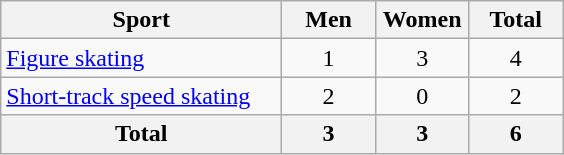<table class="wikitable sortable" style="text-align:center;">
<tr>
<th width=180>Sport</th>
<th width=55>Men</th>
<th width=55>Women</th>
<th width=55>Total</th>
</tr>
<tr>
<td align=left><a href='#'>Figure skating</a></td>
<td>1</td>
<td>3</td>
<td>4</td>
</tr>
<tr>
<td align=left><a href='#'>Short-track speed skating</a></td>
<td>2</td>
<td>0</td>
<td>2</td>
</tr>
<tr>
<th>Total</th>
<th>3</th>
<th>3</th>
<th>6</th>
</tr>
</table>
